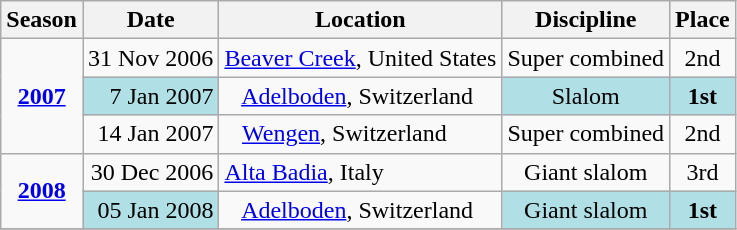<table class=wikitable style="text-align:center">
<tr>
<th>Season</th>
<th>Date</th>
<th>Location</th>
<th>Discipline</th>
<th>Place</th>
</tr>
<tr>
<td rowspan=3><strong><a href='#'>2007</a></strong></td>
<td align=right>31 Nov 2006</td>
<td align=left> <a href='#'>Beaver Creek</a>, United States</td>
<td>Super combined</td>
<td>2nd</td>
</tr>
<tr>
<td align=right bgcolor="#BOEOE6">7 Jan 2007</td>
<td align=left>   <a href='#'>Adelboden</a>, Switzerland</td>
<td bgcolor="#BOEOE6">Slalom</td>
<td bgcolor="#BOEOE6"><strong>1st</strong></td>
</tr>
<tr>
<td align=right>14 Jan 2007</td>
<td align=left>   <a href='#'>Wengen</a>, Switzerland</td>
<td>Super combined</td>
<td>2nd</td>
</tr>
<tr>
<td rowspan=2><strong><a href='#'>2008</a></strong></td>
<td align=right>30 Dec 2006</td>
<td align=left> <a href='#'>Alta Badia</a>, Italy</td>
<td>Giant slalom</td>
<td>3rd</td>
</tr>
<tr>
<td align=right bgcolor="#BOEOE6">05 Jan 2008</td>
<td align=left>   <a href='#'>Adelboden</a>, Switzerland</td>
<td bgcolor="#BOEOE6">Giant slalom</td>
<td bgcolor="#BOEOE6"><strong>1st</strong></td>
</tr>
<tr>
</tr>
</table>
